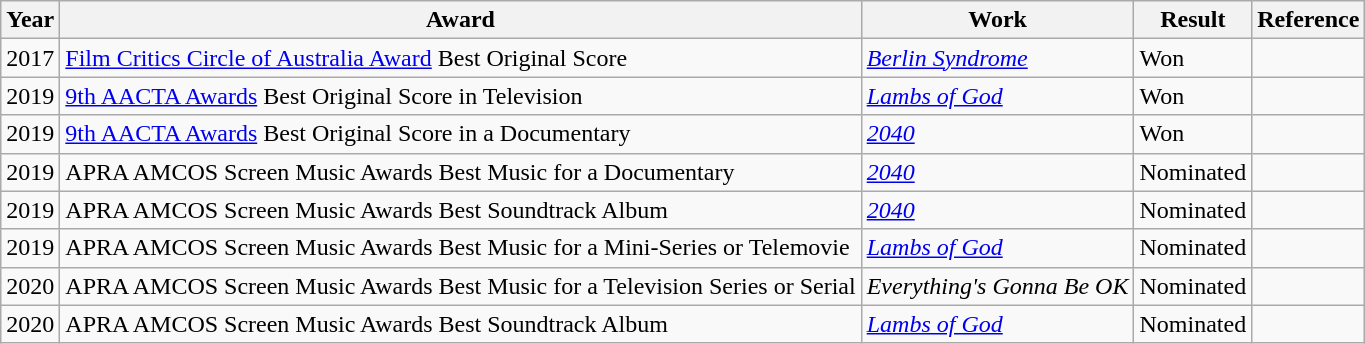<table class="wikitable">
<tr>
<th>Year</th>
<th>Award</th>
<th>Work</th>
<th>Result</th>
<th>Reference</th>
</tr>
<tr>
<td>2017</td>
<td><a href='#'>Film Critics Circle of Australia Award</a> Best Original Score</td>
<td><em><a href='#'>Berlin Syndrome</a></em></td>
<td>Won</td>
<td></td>
</tr>
<tr>
<td>2019</td>
<td><a href='#'>9th AACTA Awards</a> Best Original Score in Television</td>
<td><em><a href='#'>Lambs of God</a></em></td>
<td>Won</td>
<td></td>
</tr>
<tr>
<td>2019</td>
<td><a href='#'>9th AACTA Awards</a> Best Original Score in a Documentary</td>
<td><em><a href='#'>2040</a></em></td>
<td>Won</td>
<td></td>
</tr>
<tr>
<td>2019</td>
<td>APRA AMCOS Screen Music Awards Best Music for a Documentary</td>
<td><em><a href='#'>2040</a></em></td>
<td>Nominated</td>
<td></td>
</tr>
<tr>
<td>2019</td>
<td>APRA AMCOS Screen Music Awards Best Soundtrack Album</td>
<td><em><a href='#'>2040</a></em></td>
<td>Nominated</td>
<td></td>
</tr>
<tr>
<td>2019</td>
<td>APRA AMCOS Screen Music Awards Best Music for a Mini-Series or Telemovie</td>
<td><em><a href='#'>Lambs of God</a></em></td>
<td>Nominated</td>
<td></td>
</tr>
<tr>
<td>2020</td>
<td>APRA AMCOS Screen Music Awards Best Music for a Television Series or Serial</td>
<td><em>Everything's Gonna Be OK</em></td>
<td>Nominated</td>
<td></td>
</tr>
<tr>
<td>2020</td>
<td>APRA AMCOS Screen Music Awards Best Soundtrack Album</td>
<td><em><a href='#'>Lambs of God</a></em></td>
<td>Nominated</td>
<td></td>
</tr>
</table>
